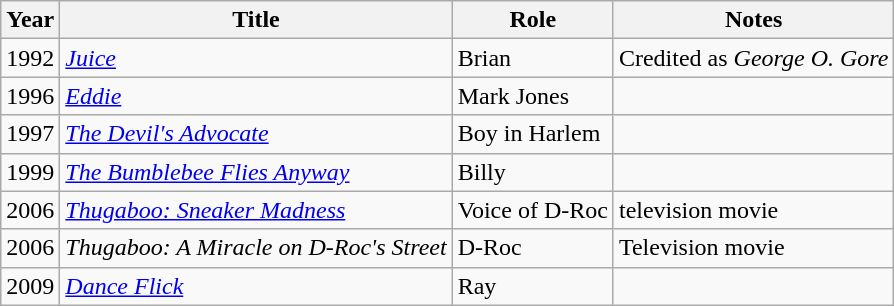<table class="wikitable sortable">
<tr>
<th>Year</th>
<th>Title</th>
<th>Role</th>
<th class="unsortable">Notes</th>
</tr>
<tr>
<td>1992</td>
<td><em><a href='#'>Juice</a></em></td>
<td>Brian</td>
<td>Credited as <em>George O. Gore</em></td>
</tr>
<tr>
<td>1996</td>
<td><em><a href='#'>Eddie</a></em></td>
<td>Mark Jones</td>
<td></td>
</tr>
<tr>
<td>1997</td>
<td><em><a href='#'>The Devil's Advocate</a></em></td>
<td>Boy in Harlem</td>
<td></td>
</tr>
<tr>
<td>1999</td>
<td><em><a href='#'>The Bumblebee Flies Anyway</a></em></td>
<td>Billy</td>
<td></td>
</tr>
<tr>
<td>2006</td>
<td><em><a href='#'>Thugaboo: Sneaker Madness</a></em></td>
<td>Voice of D-Roc</td>
<td>television movie</td>
</tr>
<tr>
<td>2006</td>
<td><em>Thugaboo: A Miracle on D-Roc's Street</em></td>
<td>D-Roc</td>
<td>Television movie</td>
</tr>
<tr>
<td>2009</td>
<td><em><a href='#'>Dance Flick</a></em></td>
<td>Ray</td>
<td></td>
</tr>
</table>
